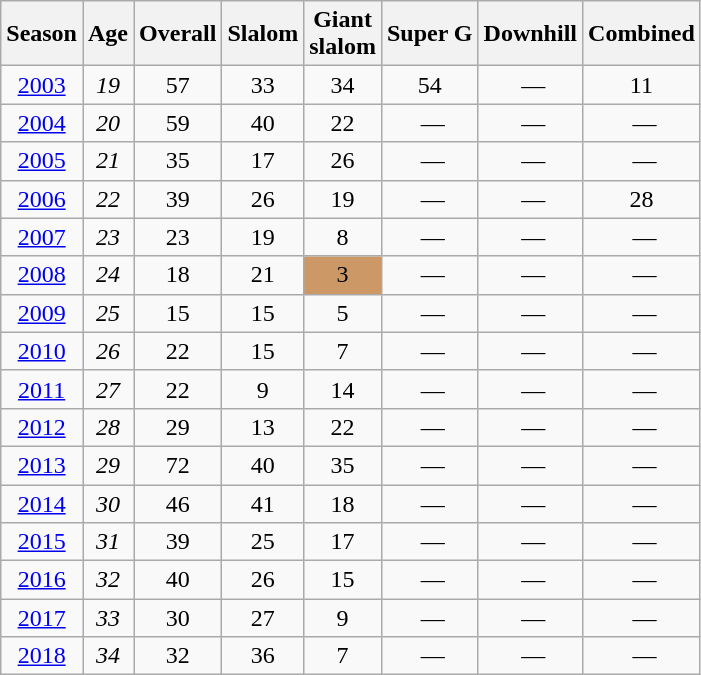<table class=wikitable style="text-align:center">
<tr>
<th>Season</th>
<th>Age</th>
<th>Overall</th>
<th>Slalom</th>
<th>Giant<br>slalom</th>
<th>Super G</th>
<th>Downhill</th>
<th>Combined</th>
</tr>
<tr>
<td><a href='#'>2003</a></td>
<td><em>19</em></td>
<td>57</td>
<td>33</td>
<td>34</td>
<td>54</td>
<td> —</td>
<td>11</td>
</tr>
<tr>
<td><a href='#'>2004</a></td>
<td><em>20</em></td>
<td>59</td>
<td>40</td>
<td>22</td>
<td> —</td>
<td> —</td>
<td> —</td>
</tr>
<tr>
<td><a href='#'>2005</a></td>
<td><em>21</em></td>
<td>35</td>
<td>17</td>
<td>26</td>
<td> —</td>
<td> —</td>
<td> —</td>
</tr>
<tr>
<td><a href='#'>2006</a></td>
<td><em>22</em></td>
<td>39</td>
<td>26</td>
<td>19</td>
<td> —</td>
<td> —</td>
<td>28</td>
</tr>
<tr>
<td><a href='#'>2007</a></td>
<td><em>23</em></td>
<td>23</td>
<td>19</td>
<td>8</td>
<td> —</td>
<td> —</td>
<td> —</td>
</tr>
<tr>
<td><a href='#'>2008</a></td>
<td><em>24</em></td>
<td>18</td>
<td>21</td>
<td bgcolor="cc9966">3</td>
<td> —</td>
<td> —</td>
<td> —</td>
</tr>
<tr>
<td><a href='#'>2009</a></td>
<td><em>25</em></td>
<td>15</td>
<td>15</td>
<td>5</td>
<td> —</td>
<td> —</td>
<td> —</td>
</tr>
<tr>
<td><a href='#'>2010</a></td>
<td><em>26</em></td>
<td>22</td>
<td>15</td>
<td>7</td>
<td> —</td>
<td> —</td>
<td> —</td>
</tr>
<tr>
<td><a href='#'>2011</a></td>
<td><em>27</em></td>
<td>22</td>
<td>9</td>
<td>14</td>
<td> —</td>
<td> —</td>
<td> —</td>
</tr>
<tr>
<td><a href='#'>2012</a></td>
<td><em>28</em></td>
<td>29</td>
<td>13</td>
<td>22</td>
<td> —</td>
<td> —</td>
<td> —</td>
</tr>
<tr>
<td><a href='#'>2013</a></td>
<td><em>29</em></td>
<td>72</td>
<td>40</td>
<td>35</td>
<td> —</td>
<td> —</td>
<td> —</td>
</tr>
<tr>
<td><a href='#'>2014</a></td>
<td><em>30</em></td>
<td>46</td>
<td>41</td>
<td>18</td>
<td> —</td>
<td> —</td>
<td> —</td>
</tr>
<tr>
<td><a href='#'>2015</a></td>
<td><em>31</em></td>
<td>39</td>
<td>25</td>
<td>17</td>
<td> —</td>
<td> —</td>
<td> —</td>
</tr>
<tr>
<td><a href='#'>2016</a></td>
<td><em>32</em></td>
<td>40</td>
<td>26</td>
<td>15</td>
<td> —</td>
<td> —</td>
<td> —</td>
</tr>
<tr>
<td><a href='#'>2017</a></td>
<td><em>33</em></td>
<td>30</td>
<td>27</td>
<td>9</td>
<td> —</td>
<td> —</td>
<td> —</td>
</tr>
<tr>
<td><a href='#'>2018</a></td>
<td><em>34</em></td>
<td>32</td>
<td>36</td>
<td>7</td>
<td> —</td>
<td> —</td>
<td> —</td>
</tr>
</table>
